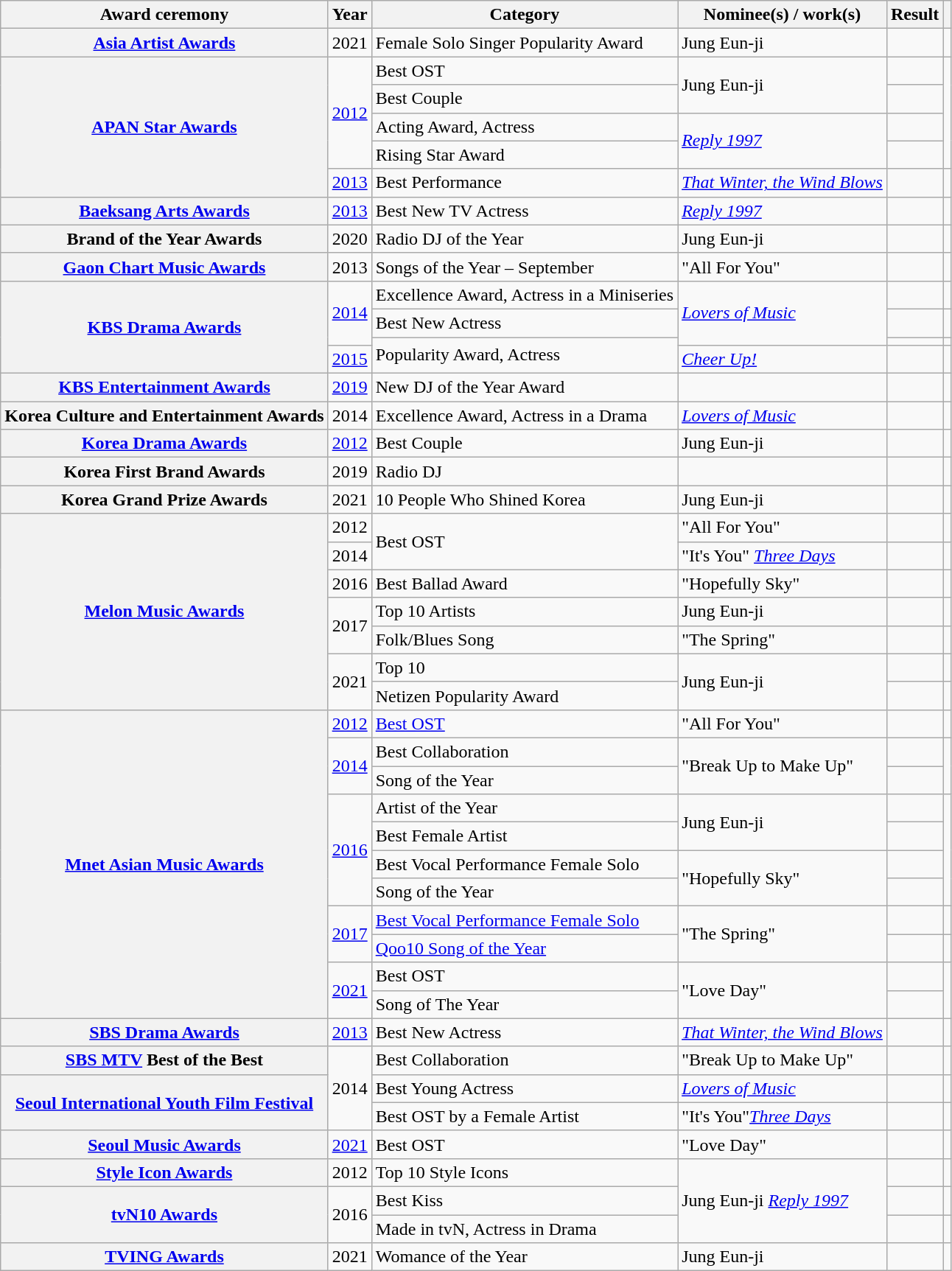<table class="wikitable plainrowheaders sortable">
<tr>
<th scope="col">Award ceremony</th>
<th scope="col">Year</th>
<th scope="col">Category</th>
<th scope="col">Nominee(s) / work(s)</th>
<th scope="col">Result</th>
<th scope="col" class="unsortable"></th>
</tr>
<tr>
<th scope="row"><a href='#'>Asia Artist Awards</a></th>
<td style="text-align:center">2021</td>
<td>Female Solo Singer Popularity Award</td>
<td>Jung Eun-ji</td>
<td></td>
<td style="text-align:center"></td>
</tr>
<tr>
<th scope="row" rowspan="5"><a href='#'>APAN Star Awards</a></th>
<td rowspan="4" style="text-align:center"><a href='#'>2012</a></td>
<td>Best OST</td>
<td rowspan="2">Jung Eun-ji </td>
<td></td>
<td rowspan="4" style="text-align:center"></td>
</tr>
<tr>
<td>Best Couple</td>
<td></td>
</tr>
<tr>
<td>Acting Award, Actress</td>
<td rowspan="2"><em><a href='#'>Reply 1997</a></em></td>
<td></td>
</tr>
<tr>
<td>Rising Star Award</td>
<td></td>
</tr>
<tr>
<td style="text-align:center"><a href='#'>2013</a></td>
<td>Best Performance</td>
<td><em><a href='#'>That Winter, the Wind Blows</a></em></td>
<td></td>
<td style="text-align:center"></td>
</tr>
<tr>
<th scope="row"><a href='#'>Baeksang Arts Awards</a></th>
<td style="text-align:center"><a href='#'>2013</a></td>
<td>Best New TV Actress</td>
<td><em><a href='#'>Reply 1997</a></em></td>
<td></td>
<td style="text-align:center"></td>
</tr>
<tr>
<th scope="row">Brand of the Year Awards</th>
<td style="text-align:center">2020</td>
<td>Radio DJ of the Year</td>
<td>Jung Eun-ji</td>
<td></td>
<td style="text-align:center"></td>
</tr>
<tr>
<th scope="row"><a href='#'>Gaon Chart Music Awards</a></th>
<td style="text-align:center">2013</td>
<td>Songs of the Year – September</td>
<td>"All For You" </td>
<td></td>
<td style="text-align:center"></td>
</tr>
<tr>
<th scope="row" rowspan="4"><a href='#'>KBS Drama Awards</a></th>
<td rowspan="3" style="text-align:center"><a href='#'>2014</a></td>
<td>Excellence Award, Actress in a Miniseries</td>
<td rowspan="3"><em><a href='#'>Lovers of Music</a></em></td>
<td></td>
<td style="text-align:center"></td>
</tr>
<tr>
<td>Best New Actress</td>
<td></td>
<td style="text-align:center"></td>
</tr>
<tr>
<td rowspan="2">Popularity Award, Actress</td>
<td></td>
<td style="text-align:center"></td>
</tr>
<tr>
<td style="text-align:center"><a href='#'>2015</a></td>
<td><em><a href='#'>Cheer Up!</a></em></td>
<td></td>
<td style="text-align:center"></td>
</tr>
<tr>
<th scope="row"><a href='#'>KBS Entertainment Awards</a></th>
<td style="text-align:center"><a href='#'>2019</a></td>
<td>New DJ of the Year Award</td>
<td><em></em></td>
<td></td>
<td style="text-align:center"></td>
</tr>
<tr>
<th scope="row">Korea Culture and Entertainment Awards</th>
<td style="text-align:center">2014</td>
<td>Excellence Award, Actress in a Drama</td>
<td><em><a href='#'>Lovers of Music</a></em></td>
<td></td>
<td style="text-align:center"></td>
</tr>
<tr>
<th scope="row"><a href='#'>Korea Drama Awards</a></th>
<td style="text-align:center"><a href='#'>2012</a></td>
<td>Best Couple</td>
<td>Jung Eun-ji </td>
<td></td>
<td style="text-align:center"></td>
</tr>
<tr>
<th scope="row">Korea First Brand Awards</th>
<td style="text-align:center">2019</td>
<td>Radio DJ</td>
<td><em></em></td>
<td></td>
<td style="text-align:center"></td>
</tr>
<tr>
<th scope="row">Korea Grand Prize Awards</th>
<td style="text-align:center">2021</td>
<td>10 People Who Shined Korea</td>
<td>Jung Eun-ji</td>
<td></td>
<td style="text-align:center"></td>
</tr>
<tr>
<th scope="row" rowspan="7"><a href='#'>Melon Music Awards</a></th>
<td style="text-align:center">2012</td>
<td rowspan="2">Best OST</td>
<td>"All For You" </td>
<td></td>
<td style="text-align:center"></td>
</tr>
<tr>
<td style="text-align:center">2014</td>
<td>"It's You"<em> <a href='#'>Three Days</a></em></td>
<td></td>
<td style="text-align:center"></td>
</tr>
<tr>
<td style="text-align:center">2016</td>
<td>Best Ballad Award</td>
<td>"Hopefully Sky"</td>
<td></td>
<td style="text-align:center"></td>
</tr>
<tr>
<td rowspan="2" style="text-align:center">2017</td>
<td>Top 10 Artists</td>
<td>Jung Eun-ji</td>
<td></td>
<td style="text-align:center"></td>
</tr>
<tr>
<td>Folk/Blues Song</td>
<td>"The Spring"</td>
<td></td>
<td style="text-align:center"></td>
</tr>
<tr>
<td rowspan="2" style="text-align:center">2021</td>
<td>Top 10</td>
<td rowspan="2">Jung Eun-ji  </td>
<td></td>
<td></td>
</tr>
<tr>
<td>Netizen Popularity Award</td>
<td></td>
<td></td>
</tr>
<tr>
<th scope="row" rowspan="11"><a href='#'>Mnet Asian Music Awards</a></th>
<td style="text-align:center"><a href='#'>2012</a></td>
<td><a href='#'>Best OST</a></td>
<td>"All For You" </td>
<td></td>
<td style="text-align:center"></td>
</tr>
<tr>
<td rowspan="2" style="text-align:center"><a href='#'>2014</a></td>
<td>Best Collaboration</td>
<td rowspan="2">"Break Up to Make Up" </td>
<td></td>
<td rowspan="2" style="text-align:center"></td>
</tr>
<tr>
<td>Song of the Year</td>
<td></td>
</tr>
<tr>
<td rowspan="4" style="text-align:center"><a href='#'>2016</a></td>
<td>Artist of the Year</td>
<td rowspan="2">Jung Eun-ji</td>
<td></td>
<td rowspan="4" style="text-align:center"></td>
</tr>
<tr>
<td>Best Female Artist</td>
<td></td>
</tr>
<tr>
<td>Best Vocal Performance Female Solo</td>
<td rowspan="2">"Hopefully Sky"</td>
<td></td>
</tr>
<tr>
<td>Song of the Year</td>
<td></td>
</tr>
<tr>
<td rowspan="2" style="text-align:center"><a href='#'>2017</a></td>
<td><a href='#'>Best Vocal Performance Female Solo</a></td>
<td rowspan="2">"The Spring"</td>
<td></td>
<td style="text-align:center"></td>
</tr>
<tr>
<td><a href='#'>Qoo10 Song of the Year</a></td>
<td></td>
<td style="text-align:center"></td>
</tr>
<tr>
<td rowspan="2" style="text-align:center"><a href='#'>2021</a></td>
<td>Best OST</td>
<td rowspan="2">"Love Day" </td>
<td></td>
<td rowspan="2" style="text-align:center"></td>
</tr>
<tr>
<td>Song of The Year</td>
<td></td>
</tr>
<tr>
<th scope="row"><a href='#'>SBS Drama Awards</a></th>
<td style="text-align:center"><a href='#'>2013</a></td>
<td>Best New Actress</td>
<td><em><a href='#'>That Winter, the Wind Blows</a></em></td>
<td></td>
<td style="text-align:center"></td>
</tr>
<tr>
<th scope="row"><a href='#'>SBS MTV</a> Best of the Best</th>
<td rowspan="3" style="text-align:center">2014</td>
<td>Best Collaboration</td>
<td>"Break Up to Make Up" </td>
<td></td>
<td style="text-align:center"></td>
</tr>
<tr>
<th scope="row" rowspan="2"><a href='#'>Seoul International Youth Film Festival</a></th>
<td>Best Young Actress</td>
<td><em><a href='#'>Lovers of Music</a></em></td>
<td></td>
<td style="text-align:center"></td>
</tr>
<tr>
<td>Best OST by a Female Artist</td>
<td>"It's You"<em><a href='#'>Three Days</a></em></td>
<td></td>
<td style="text-align:center"></td>
</tr>
<tr>
<th scope="row"><a href='#'>Seoul Music Awards</a></th>
<td style="text-align:center"><a href='#'>2021</a></td>
<td>Best OST</td>
<td>"Love Day" </td>
<td></td>
<td style="text-align:center"></td>
</tr>
<tr>
<th scope="row"><a href='#'>Style Icon Awards</a></th>
<td style="text-align:center">2012</td>
<td>Top 10 Style Icons</td>
<td rowspan="3">Jung Eun-ji   <em><a href='#'>Reply 1997</a></em></td>
<td></td>
<td style="text-align:center"></td>
</tr>
<tr>
<th scope="row" rowspan="2"><a href='#'>tvN10 Awards</a></th>
<td rowspan="2" style="text-align:center">2016</td>
<td>Best Kiss</td>
<td></td>
<td style="text-align:center"></td>
</tr>
<tr>
<td>Made in tvN, Actress in Drama</td>
<td></td>
<td style="text-align:center"></td>
</tr>
<tr>
<th scope="row"><a href='#'>TVING Awards</a></th>
<td style="text-align:center">2021</td>
<td>Womance of the Year</td>
<td>Jung Eun-ji</td>
<td></td>
<td></td>
</tr>
</table>
